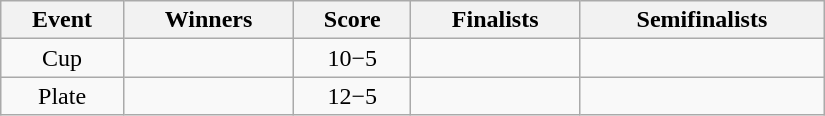<table class="wikitable" width=550 style="text-align: center">
<tr>
<th>Event</th>
<th>Winners</th>
<th>Score</th>
<th>Finalists</th>
<th>Semifinalists</th>
</tr>
<tr>
<td>Cup</td>
<td align=left></td>
<td>10−5</td>
<td align=left></td>
<td align=left><br></td>
</tr>
<tr>
<td>Plate</td>
<td align=left></td>
<td>12−5</td>
<td align=left></td>
<td align=left><br></td>
</tr>
</table>
